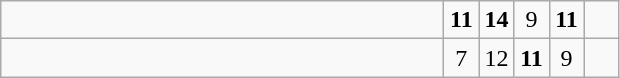<table class="wikitable">
<tr>
<td style="width:18em"></td>
<td align=center style="width:1em"><strong>11</strong></td>
<td align=center style="width:1em"><strong>14</strong></td>
<td align=center style="width:1em">9</td>
<td align=center style="width:1em"><strong>11</strong></td>
<td align=center style="width:1em"></td>
</tr>
<tr>
<td style="width:18em"></td>
<td align=center style="width:1em">7</td>
<td align=center style="width:1em">12</td>
<td align=center style="width:1em"><strong>11</strong></td>
<td align=center style="width:1em">9</td>
<td align=center style="width:1em"></td>
</tr>
</table>
